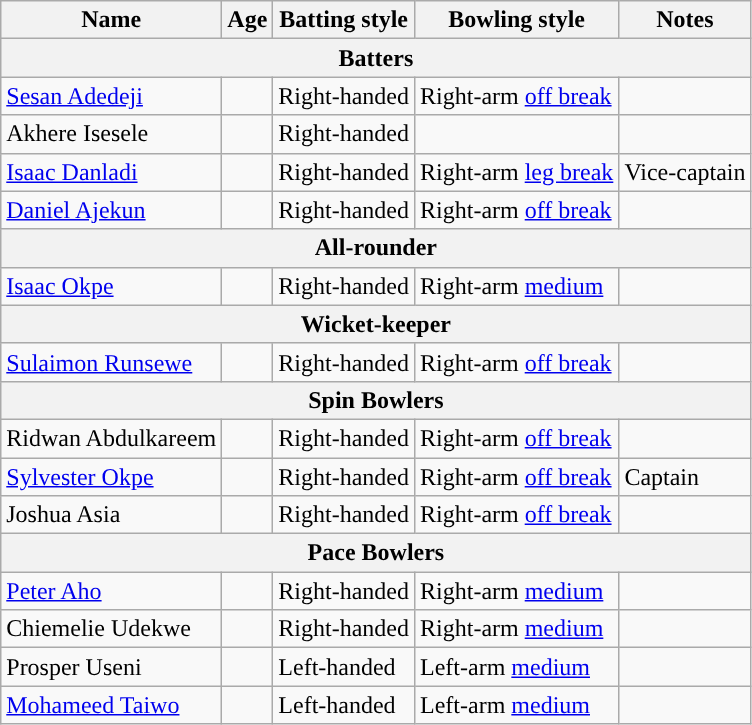<table class="wikitable">
<tr>
<th style="text-align:center;">Name</th>
<th style="text-align:center;">Age</th>
<th style="text-align:center;">Batting style</th>
<th style="text-align:center;">Bowling style</th>
<th style="text-align:center;">Notes</th>
</tr>
<tr>
<th colspan="5">Batters</th>
</tr>
<tr>
<td><a href='#'>Sesan Adedeji</a></td>
<td></td>
<td>Right-handed</td>
<td>Right-arm <a href='#'>off break</a></td>
<td></td>
</tr>
<tr>
<td>Akhere Isesele</td>
<td></td>
<td>Right-handed</td>
<td></td>
<td></td>
</tr>
<tr>
<td><a href='#'>Isaac Danladi</a></td>
<td></td>
<td>Right-handed</td>
<td>Right-arm <a href='#'>leg break</a></td>
<td>Vice-captain</td>
</tr>
<tr>
<td><a href='#'>Daniel Ajekun</a></td>
<td></td>
<td>Right-handed</td>
<td>Right-arm <a href='#'>off break</a></td>
<td></td>
</tr>
<tr>
<th colspan="5">All-rounder</th>
</tr>
<tr>
<td><a href='#'>Isaac Okpe</a></td>
<td></td>
<td>Right-handed</td>
<td>Right-arm <a href='#'>medium</a></td>
<td></td>
</tr>
<tr>
<th colspan="5">Wicket-keeper</th>
</tr>
<tr>
<td><a href='#'>Sulaimon Runsewe</a></td>
<td></td>
<td>Right-handed</td>
<td>Right-arm <a href='#'>off break</a></td>
<td></td>
</tr>
<tr>
<th colspan="5">Spin Bowlers</th>
</tr>
<tr>
<td>Ridwan Abdulkareem</td>
<td></td>
<td>Right-handed</td>
<td>Right-arm <a href='#'>off break</a></td>
<td></td>
</tr>
<tr>
<td><a href='#'>Sylvester Okpe</a></td>
<td></td>
<td>Right-handed</td>
<td>Right-arm <a href='#'>off break</a></td>
<td>Captain</td>
</tr>
<tr>
<td>Joshua Asia</td>
<td></td>
<td>Right-handed</td>
<td>Right-arm <a href='#'>off break</a></td>
<td></td>
</tr>
<tr>
<th colspan="5">Pace Bowlers</th>
</tr>
<tr>
<td><a href='#'>Peter Aho</a></td>
<td></td>
<td>Right-handed</td>
<td>Right-arm <a href='#'>medium</a></td>
<td></td>
</tr>
<tr>
<td>Chiemelie Udekwe</td>
<td></td>
<td>Right-handed</td>
<td>Right-arm <a href='#'>medium</a></td>
<td></td>
</tr>
<tr>
<td>Prosper Useni</td>
<td></td>
<td>Left-handed</td>
<td>Left-arm <a href='#'>medium</a></td>
<td></td>
</tr>
<tr>
<td><a href='#'>Mohameed Taiwo</a></td>
<td></td>
<td>Left-handed</td>
<td>Left-arm <a href='#'>medium</a></td>
<td></td>
</tr>
</table>
